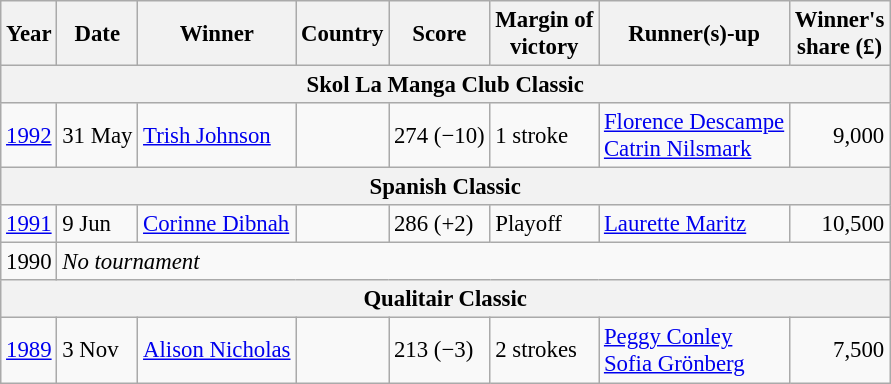<table class=wikitable style="font-size:95%">
<tr>
<th>Year</th>
<th>Date</th>
<th>Winner</th>
<th>Country</th>
<th>Score</th>
<th>Margin of<br>victory</th>
<th>Runner(s)-up</th>
<th>Winner's<br>share (£)</th>
</tr>
<tr>
<th colspan=10>Skol La Manga Club Classic</th>
</tr>
<tr>
<td><a href='#'>1992</a></td>
<td>31 May</td>
<td><a href='#'>Trish Johnson</a></td>
<td></td>
<td>274 (−10)</td>
<td>1 stroke</td>
<td> <a href='#'>Florence Descampe</a><br> <a href='#'>Catrin Nilsmark</a></td>
<td align=right>9,000</td>
</tr>
<tr>
<th colspan=10>Spanish Classic</th>
</tr>
<tr>
<td><a href='#'>1991</a></td>
<td>9 Jun</td>
<td><a href='#'>Corinne Dibnah</a></td>
<td></td>
<td>286 (+2)</td>
<td>Playoff</td>
<td> <a href='#'>Laurette Maritz</a></td>
<td align=right>10,500</td>
</tr>
<tr>
<td>1990</td>
<td colspan=9><em>No tournament</em></td>
</tr>
<tr>
<th colspan=10>Qualitair Classic</th>
</tr>
<tr>
<td><a href='#'>1989</a></td>
<td>3 Nov</td>
<td><a href='#'>Alison Nicholas</a></td>
<td></td>
<td>213 (−3)</td>
<td>2 strokes</td>
<td> <a href='#'>Peggy Conley</a><br> <a href='#'>Sofia Grönberg</a></td>
<td align=right>7,500</td>
</tr>
</table>
